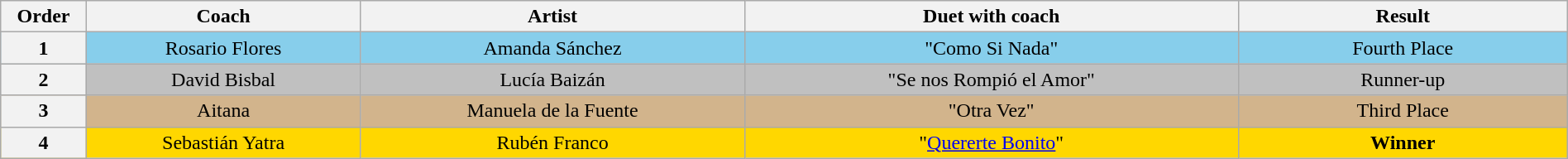<table class="wikitable" style="text-align: center; width:100%">
<tr>
<th style="width:02%">Order</th>
<th style="width:10%">Coach</th>
<th style="width:14%">Artist</th>
<th style="width:18%">Duet with coach</th>
<th style="width:12%">Result</th>
</tr>
<tr style="background:skyblue">
<th>1</th>
<td>Rosario Flores</td>
<td>Amanda Sánchez</td>
<td>"Como Si Nada"</td>
<td>Fourth Place</td>
</tr>
<tr style="background:silver">
<th>2</th>
<td>David Bisbal</td>
<td>Lucía Baizán</td>
<td>"Se nos Rompió el Amor"</td>
<td>Runner-up</td>
</tr>
<tr style="background:tan">
<th>3</th>
<td>Aitana</td>
<td>Manuela de la Fuente</td>
<td>"Otra Vez"</td>
<td>Third Place</td>
</tr>
<tr style="background:gold">
<th>4</th>
<td>Sebastián Yatra</td>
<td>Rubén Franco</td>
<td>"<a href='#'>Quererte Bonito</a>"</td>
<td><strong>Winner</strong></td>
</tr>
</table>
